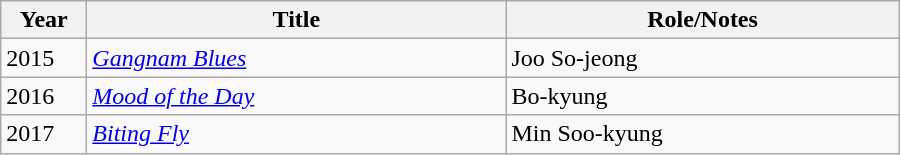<table class="wikitable" style="width:600px;">
<tr>
<th width=50px>Year</th>
<th>Title</th>
<th>Role/Notes</th>
</tr>
<tr>
<td>2015</td>
<td><em><a href='#'>Gangnam Blues</a></em></td>
<td>Joo So-jeong</td>
</tr>
<tr>
<td>2016</td>
<td><em><a href='#'>Mood of the Day</a></em></td>
<td>Bo-kyung</td>
</tr>
<tr>
<td>2017</td>
<td><em><a href='#'>Biting Fly</a></em></td>
<td>Min Soo-kyung</td>
</tr>
</table>
